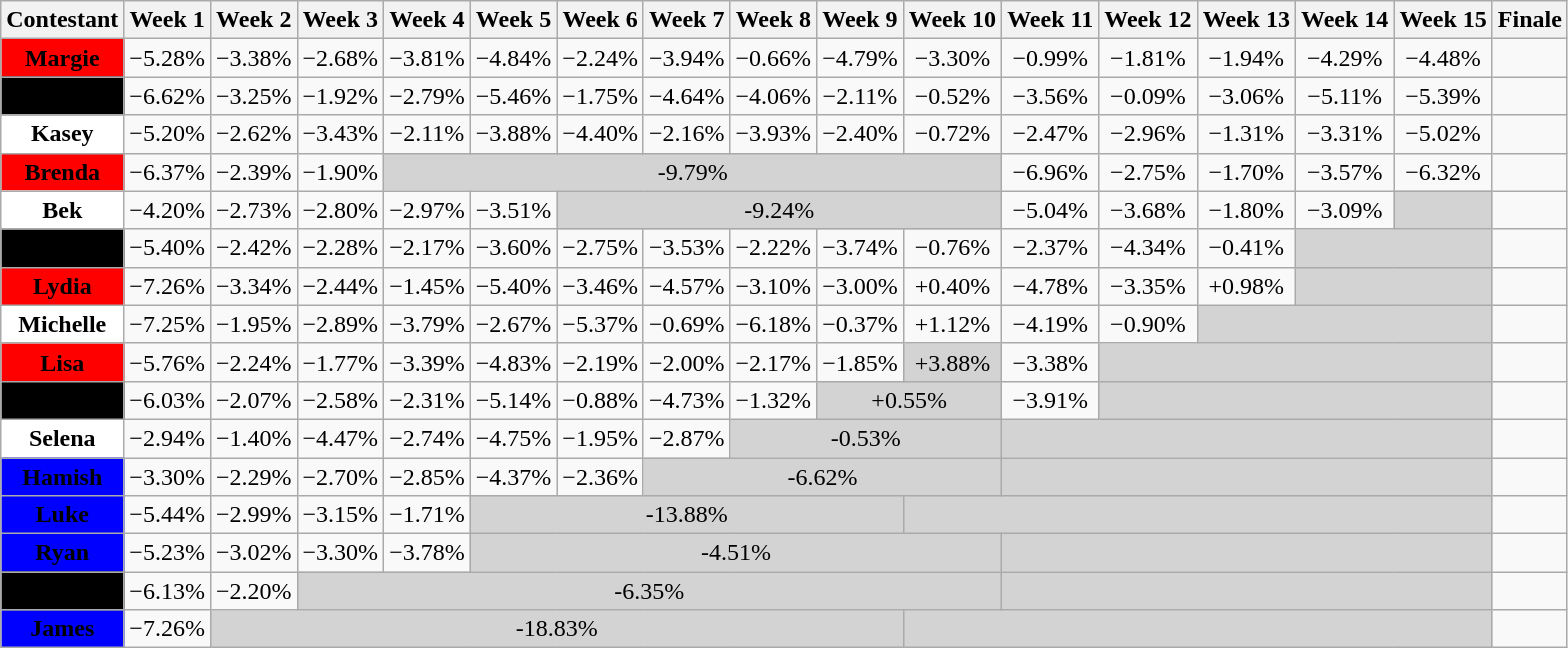<table class="wikitable sortable" border="1" style="text-align:center" align="center">
<tr>
<th>Contestant</th>
<th>Week 1</th>
<th>Week 2</th>
<th>Week 3</th>
<th>Week 4</th>
<th>Week 5</th>
<th>Week 6</th>
<th>Week 7</th>
<th>Week 8</th>
<th>Week 9</th>
<th>Week 10</th>
<th>Week 11</th>
<th>Week 12</th>
<th>Week 13</th>
<th>Week 14</th>
<th>Week 15</th>
<th>Finale</th>
</tr>
<tr>
<td bgcolor=red><span><strong>Margie</strong></span></td>
<td>−5.28%</td>
<td>−3.38%</td>
<td>−2.68%</td>
<td>−3.81%</td>
<td>−4.84%</td>
<td>−2.24%</td>
<td>−3.94%</td>
<td>−0.66%</td>
<td>−4.79%</td>
<td>−3.30%</td>
<td>−0.99%</td>
<td>−1.81%</td>
<td>−1.94%</td>
<td>−4.29%</td>
<td>−4.48%</td>
<td></td>
</tr>
<tr>
<td bgcolor=black><span><strong>Alex</strong></span></td>
<td>−6.62%</td>
<td>−3.25%</td>
<td>−1.92%</td>
<td>−2.79%</td>
<td>−5.46%</td>
<td>−1.75%</td>
<td>−4.64%</td>
<td>−4.06%</td>
<td>−2.11%</td>
<td>−0.52%</td>
<td>−3.56%</td>
<td>−0.09%</td>
<td>−3.06%</td>
<td>−5.11%</td>
<td>−5.39%</td>
<td></td>
</tr>
<tr>
<td bgcolor=white><span><strong>Kasey</strong></span></td>
<td>−5.20%</td>
<td>−2.62%</td>
<td>−3.43%</td>
<td>−2.11%</td>
<td>−3.88%</td>
<td>−4.40%</td>
<td>−2.16%</td>
<td>−3.93%</td>
<td>−2.40%</td>
<td>−0.72%</td>
<td>−2.47%</td>
<td>−2.96%</td>
<td>−1.31%</td>
<td>−3.31%</td>
<td>−5.02%</td>
<td></td>
</tr>
<tr>
<td bgcolor=red><span><strong>Brenda</strong></span></td>
<td>−6.37%</td>
<td>−2.39%</td>
<td>−1.90%</td>
<td bgcolor="lightgrey" colspan="7">-9.79%</td>
<td>−6.96%</td>
<td>−2.75%</td>
<td>−1.70%</td>
<td>−3.57%</td>
<td>−6.32%</td>
<td></td>
</tr>
<tr>
<td bgcolor=white><span><strong>Bek</strong></span></td>
<td>−4.20%</td>
<td>−2.73%</td>
<td>−2.80%</td>
<td>−2.97%</td>
<td>−3.51%</td>
<td bgcolor="lightgrey" colspan="5">-9.24%</td>
<td>−5.04%</td>
<td>−3.68%</td>
<td>−1.80%</td>
<td>−3.09%</td>
<td bgcolor="lightgrey" colspan></td>
<td></td>
</tr>
<tr>
<td bgcolor=black><span><strong>Graham</strong></span></td>
<td>−5.40%</td>
<td>−2.42%</td>
<td>−2.28%</td>
<td>−2.17%</td>
<td>−3.60%</td>
<td>−2.75%</td>
<td>−3.53%</td>
<td>−2.22%</td>
<td>−3.74%</td>
<td>−0.76%</td>
<td>−2.37%</td>
<td>−4.34%</td>
<td>−0.41%</td>
<td bgcolor="lightgrey" colspan="2"></td>
<td></td>
</tr>
<tr>
<td bgcolor=red><span><strong>Lydia</strong></span></td>
<td>−7.26%</td>
<td>−3.34%</td>
<td>−2.44%</td>
<td>−1.45%</td>
<td>−5.40%</td>
<td>−3.46%</td>
<td>−4.57%</td>
<td>−3.10%</td>
<td>−3.00%</td>
<td>+0.40%</td>
<td>−4.78%</td>
<td>−3.35%</td>
<td>+0.98%</td>
<td bgcolor="lightgrey" colspan="2"></td>
<td></td>
</tr>
<tr>
<td bgcolor=white><span><strong>Michelle</strong></span></td>
<td>−7.25%</td>
<td>−1.95%</td>
<td>−2.89%</td>
<td>−3.79%</td>
<td>−2.67%</td>
<td>−5.37%</td>
<td>−0.69%</td>
<td>−6.18%</td>
<td>−0.37%</td>
<td>+1.12%</td>
<td>−4.19%</td>
<td>−0.90%</td>
<td bgcolor="lightgrey" colspan="3"></td>
<td></td>
</tr>
<tr>
<td bgcolor=red><span><strong>Lisa</strong></span></td>
<td>−5.76%</td>
<td>−2.24%</td>
<td>−1.77%</td>
<td>−3.39%</td>
<td>−4.83%</td>
<td>−2.19%</td>
<td>−2.00%</td>
<td>−2.17%</td>
<td>−1.85%</td>
<td bgcolor="lightgrey" colspan="1">+3.88%</td>
<td>−3.38%</td>
<td bgcolor="lightgrey" colspan="4"></td>
<td></td>
</tr>
<tr>
<td bgcolor=black><span><strong>Simon</strong></span></td>
<td>−6.03%</td>
<td>−2.07%</td>
<td>−2.58%</td>
<td>−2.31%</td>
<td>−5.14%</td>
<td>−0.88%</td>
<td>−4.73%</td>
<td>−1.32%</td>
<td bgcolor="lightgrey" colspan="2">+0.55%</td>
<td>−3.91%</td>
<td bgcolor="lightgrey" colspan="4"></td>
<td></td>
</tr>
<tr>
<td bgcolor=white><span><strong>Selena</strong></span></td>
<td>−2.94%</td>
<td>−1.40%</td>
<td>−4.47%</td>
<td>−2.74%</td>
<td>−4.75%</td>
<td>−1.95%</td>
<td>−2.87%</td>
<td bgcolor="lightgrey" colspan="3">-0.53%</td>
<td bgcolor="lightgrey" colspan="5"></td>
<td></td>
</tr>
<tr>
<td bgcolor=blue><span><strong>Hamish</strong></span></td>
<td>−3.30%</td>
<td>−2.29%</td>
<td>−2.70%</td>
<td>−2.85%</td>
<td>−4.37%</td>
<td>−2.36%</td>
<td bgcolor="lightgrey" colspan="4">-6.62%</td>
<td bgcolor="lightgrey" colspan="5"></td>
<td></td>
</tr>
<tr>
<td bgcolor=blue><span><strong>Luke</strong></span></td>
<td>−5.44%</td>
<td>−2.99%</td>
<td>−3.15%</td>
<td>−1.71%</td>
<td bgcolor="lightgrey" colspan="5">-13.88%</td>
<td bgcolor="lightgrey" colspan="6"></td>
<td></td>
</tr>
<tr>
<td bgcolor=blue><span><strong>Ryan</strong></span></td>
<td>−5.23%</td>
<td>−3.02%</td>
<td>−3.30%</td>
<td>−3.78%</td>
<td bgcolor="lightgrey" colspan="6">-4.51%</td>
<td bgcolor="lightgrey" colspan="5"></td>
<td></td>
</tr>
<tr>
<td bgcolor=black><span><strong>Shane</strong></span></td>
<td>−6.13%</td>
<td>−2.20%</td>
<td bgcolor="lightgrey" colspan="8">-6.35%</td>
<td bgcolor="lightgrey" colspan="5"></td>
<td></td>
</tr>
<tr>
<td bgcolor=blue><span><strong>James</strong></span></td>
<td>−7.26%</td>
<td bgcolor="lightgrey" colspan="8">-18.83%</td>
<td bgcolor="lightgrey" colspan="6"></td>
<td></td>
</tr>
</table>
